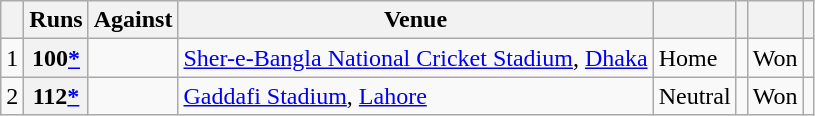<table class="wikitable">
<tr>
<th></th>
<th>Runs</th>
<th>Against</th>
<th>Venue</th>
<th></th>
<th></th>
<th></th>
<th></th>
</tr>
<tr>
<td>1</td>
<th>100<a href='#'>*</a></th>
<td></td>
<td><a href='#'>Sher-e-Bangla National Cricket Stadium</a>, <a href='#'>Dhaka</a></td>
<td>Home</td>
<td></td>
<td>Won</td>
<td></td>
</tr>
<tr>
<td>2</td>
<th>112<a href='#'>*</a></th>
<td></td>
<td><a href='#'>Gaddafi Stadium</a>, <a href='#'>Lahore</a></td>
<td>Neutral</td>
<td></td>
<td>Won</td>
<td></td>
</tr>
</table>
